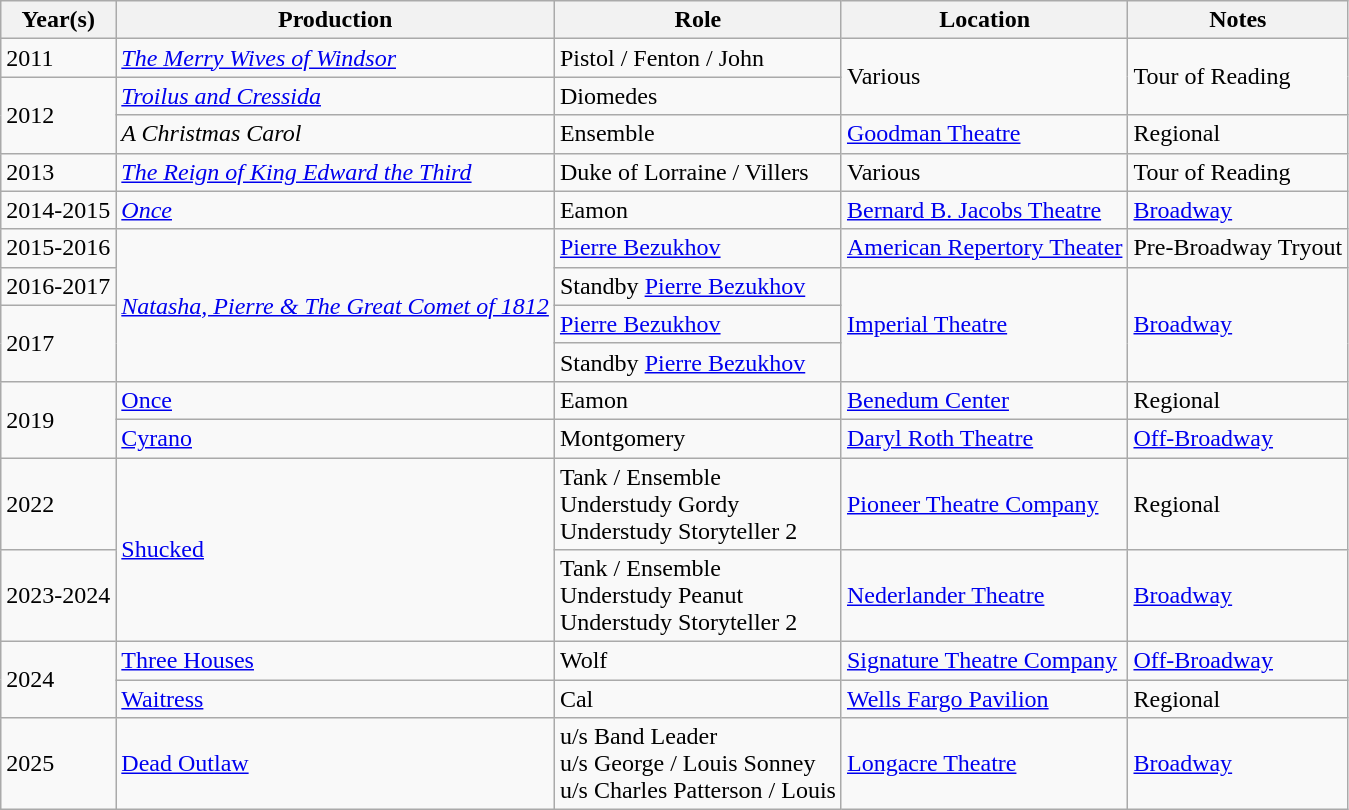<table class="wikitable">
<tr>
<th>Year(s)</th>
<th>Production</th>
<th>Role</th>
<th>Location</th>
<th>Notes</th>
</tr>
<tr>
<td>2011</td>
<td><em><a href='#'>The Merry Wives of Windsor</a></em></td>
<td>Pistol / Fenton / John</td>
<td rowspan=2>Various</td>
<td rowspan=2>Tour of Reading</td>
</tr>
<tr>
<td rowspan=2>2012</td>
<td><em><a href='#'>Troilus and Cressida</a></em></td>
<td>Diomedes</td>
</tr>
<tr>
<td><em>A Christmas Carol</em></td>
<td>Ensemble</td>
<td><a href='#'>Goodman Theatre</a></td>
<td>Regional</td>
</tr>
<tr>
<td>2013</td>
<td><em><a href='#'>The Reign of King Edward the Third</a></em></td>
<td>Duke of Lorraine / Villers</td>
<td>Various</td>
<td>Tour of Reading</td>
</tr>
<tr>
<td>2014-2015</td>
<td><a href='#'><em>Once</em></a></td>
<td>Eamon</td>
<td><a href='#'>Bernard B. Jacobs Theatre</a></td>
<td><a href='#'>Broadway</a></td>
</tr>
<tr>
<td>2015-2016</td>
<td rowspan=4><em><a href='#'>Natasha, Pierre & The Great Comet of 1812</a></td>
<td><a href='#'>Pierre Bezukhov</a></td>
<td><a href='#'>American Repertory Theater</a></td>
<td>Pre-Broadway Tryout</td>
</tr>
<tr>
<td>2016-2017</td>
<td>Standby <a href='#'>Pierre Bezukhov</a></td>
<td rowspan=3><a href='#'>Imperial Theatre</a></td>
<td rowspan=3><a href='#'>Broadway</a></td>
</tr>
<tr>
<td rowspan=2>2017</td>
<td><a href='#'>Pierre Bezukhov</a></td>
</tr>
<tr>
<td>Standby <a href='#'>Pierre Bezukhov</a></td>
</tr>
<tr>
<td rowspan=2>2019</td>
<td><a href='#'></em>Once<em></a></td>
<td>Eamon</td>
<td><a href='#'>Benedum Center</a></td>
<td>Regional</td>
</tr>
<tr>
<td><a href='#'></em>Cyrano<em></a></td>
<td>Montgomery</td>
<td><a href='#'>Daryl Roth Theatre</a></td>
<td><a href='#'>Off-Broadway</a></td>
</tr>
<tr>
<td>2022</td>
<td rowspan=2></em><a href='#'>Shucked</a><em></td>
<td>Tank / Ensemble<br>Understudy Gordy<br>Understudy Storyteller 2</td>
<td><a href='#'>Pioneer Theatre Company</a></td>
<td>Regional</td>
</tr>
<tr>
<td>2023-2024</td>
<td>Tank / Ensemble<br>Understudy Peanut<br>Understudy Storyteller 2</td>
<td><a href='#'>Nederlander Theatre</a></td>
<td><a href='#'>Broadway</a></td>
</tr>
<tr>
<td rowspan=2>2024</td>
<td></em><a href='#'>Three Houses</a><em></td>
<td>Wolf</td>
<td><a href='#'>Signature Theatre Company</a></td>
<td><a href='#'>Off-Broadway</a></td>
</tr>
<tr>
<td><a href='#'></em>Waitress<em></a></td>
<td>Cal</td>
<td><a href='#'>Wells Fargo Pavilion</a></td>
<td>Regional</td>
</tr>
<tr>
<td>2025</td>
<td></em><a href='#'>Dead Outlaw</a><em></td>
<td>u/s Band Leader<br>u/s George / Louis Sonney<br>u/s Charles Patterson / Louis</td>
<td><a href='#'>Longacre Theatre</a></td>
<td><a href='#'>Broadway</a></td>
</tr>
</table>
